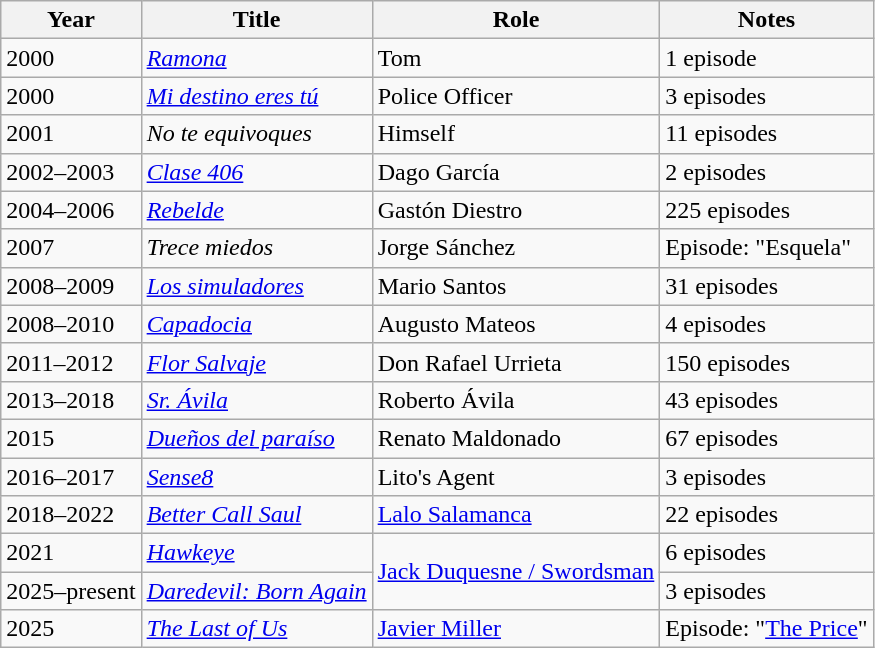<table class="wikitable sortable">
<tr>
<th>Year</th>
<th>Title</th>
<th>Role</th>
<th>Notes</th>
</tr>
<tr>
<td>2000</td>
<td><em><a href='#'>Ramona</a></em></td>
<td>Tom</td>
<td>1 episode</td>
</tr>
<tr>
<td>2000</td>
<td><em><a href='#'>Mi destino eres tú</a></em></td>
<td>Police Officer</td>
<td>3 episodes</td>
</tr>
<tr>
<td>2001</td>
<td><em>No te equivoques</em></td>
<td>Himself</td>
<td>11 episodes</td>
</tr>
<tr>
<td>2002<em>–</em>2003</td>
<td><em><a href='#'>Clase 406</a></em></td>
<td>Dago García</td>
<td>2 episodes</td>
</tr>
<tr>
<td>2004<em>–</em>2006</td>
<td><em><a href='#'>Rebelde</a></em></td>
<td>Gastón Diestro</td>
<td>225 episodes</td>
</tr>
<tr>
<td>2007</td>
<td><em>Trece miedos</em></td>
<td>Jorge Sánchez</td>
<td>Episode: "Esquela"</td>
</tr>
<tr>
<td>2008<em>–</em>2009</td>
<td><em><a href='#'>Los simuladores</a></em></td>
<td>Mario Santos</td>
<td>31 episodes</td>
</tr>
<tr>
<td>2008<em>–</em>2010</td>
<td><em><a href='#'>Capadocia</a></em></td>
<td>Augusto Mateos</td>
<td>4 episodes</td>
</tr>
<tr>
<td>2011<em>–</em>2012</td>
<td><em><a href='#'>Flor Salvaje</a></em></td>
<td>Don Rafael Urrieta</td>
<td>150 episodes</td>
</tr>
<tr>
<td>2013<em>–</em>2018</td>
<td><em><a href='#'>Sr. Ávila</a></em></td>
<td>Roberto Ávila</td>
<td>43 episodes</td>
</tr>
<tr>
<td>2015</td>
<td><em><a href='#'>Dueños del paraíso</a></em></td>
<td>Renato Maldonado</td>
<td>67 episodes</td>
</tr>
<tr>
<td>2016<em>–</em>2017</td>
<td><em><a href='#'>Sense8</a></em></td>
<td>Lito's Agent</td>
<td>3 episodes</td>
</tr>
<tr>
<td>2018<em>–</em>2022</td>
<td><em><a href='#'>Better Call Saul</a></em></td>
<td><a href='#'>Lalo Salamanca</a></td>
<td>22 episodes</td>
</tr>
<tr>
<td>2021</td>
<td><em><a href='#'>Hawkeye</a></em></td>
<td rowspan="2"><a href='#'>Jack Duquesne / Swordsman</a></td>
<td>6 episodes</td>
</tr>
<tr>
<td>2025<em>–</em>present</td>
<td><em><a href='#'>Daredevil: Born Again</a></em></td>
<td>3 episodes</td>
</tr>
<tr>
<td>2025</td>
<td><a href='#'><em>The Last of Us</em></a></td>
<td><a href='#'>Javier Miller</a></td>
<td>Episode: "<a href='#'>The Price</a>"</td>
</tr>
</table>
